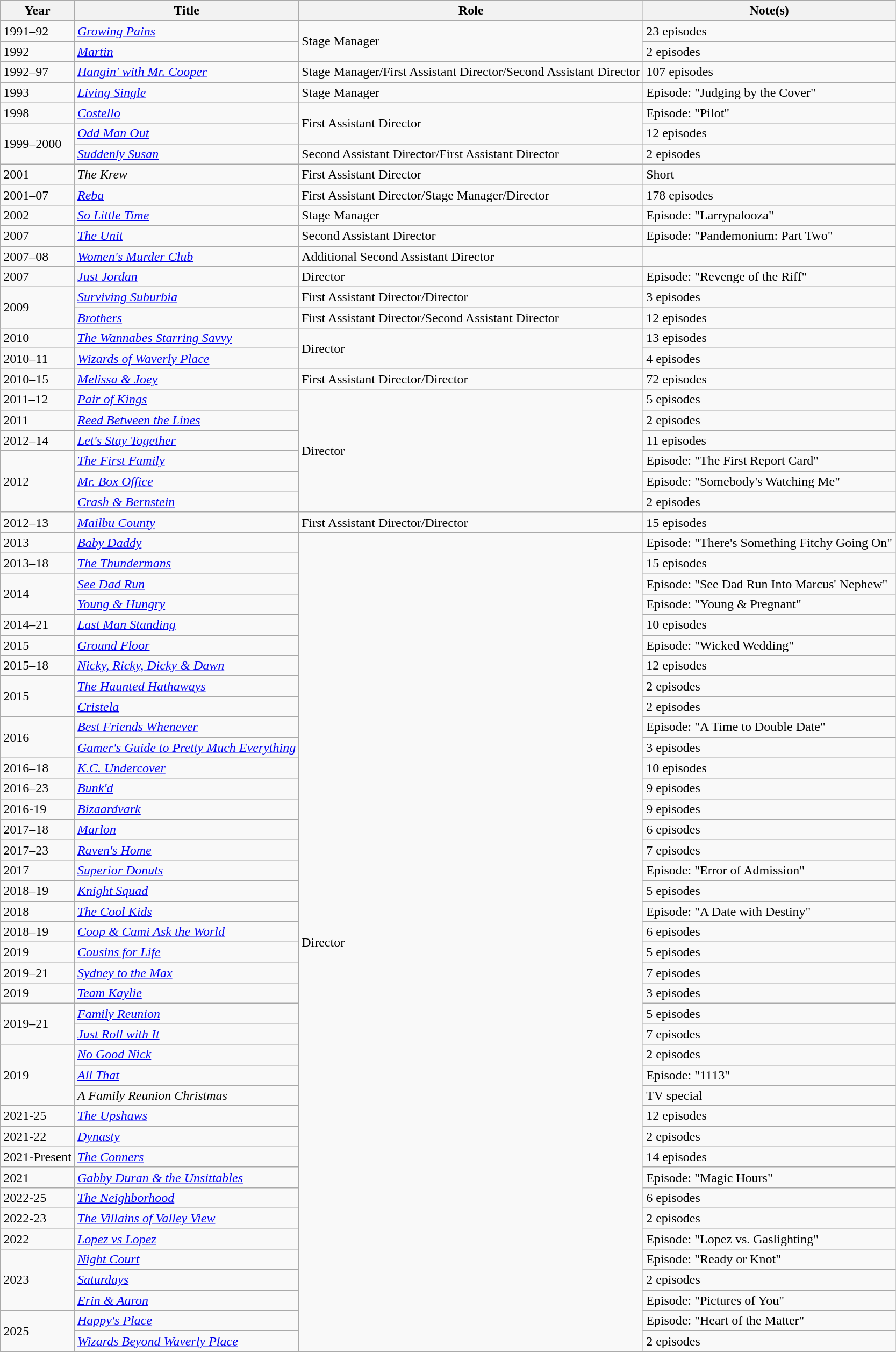<table class="wikitable sortable">
<tr>
<th>Year</th>
<th>Title</th>
<th>Role</th>
<th>Note(s)</th>
</tr>
<tr>
<td>1991–92</td>
<td><em><a href='#'>Growing Pains</a></em></td>
<td rowspan=2>Stage Manager</td>
<td>23 episodes</td>
</tr>
<tr>
<td>1992</td>
<td><em><a href='#'>Martin</a></em></td>
<td>2 episodes</td>
</tr>
<tr>
<td>1992–97</td>
<td><em><a href='#'>Hangin' with Mr. Cooper</a></em></td>
<td>Stage Manager/First Assistant Director/Second Assistant Director</td>
<td>107 episodes</td>
</tr>
<tr>
<td>1993</td>
<td><em><a href='#'>Living Single</a></em></td>
<td>Stage Manager</td>
<td>Episode: "Judging by the Cover"</td>
</tr>
<tr>
<td>1998</td>
<td><em><a href='#'>Costello</a></em></td>
<td rowspan=2>First Assistant Director</td>
<td>Episode: "Pilot"</td>
</tr>
<tr>
<td rowspan=2>1999–2000</td>
<td><em><a href='#'>Odd Man Out</a></em></td>
<td>12 episodes</td>
</tr>
<tr>
<td><em><a href='#'>Suddenly Susan</a></em></td>
<td>Second Assistant Director/First Assistant Director</td>
<td>2 episodes</td>
</tr>
<tr>
<td>2001</td>
<td><em>The Krew</em></td>
<td>First Assistant Director</td>
<td>Short</td>
</tr>
<tr>
<td>2001–07</td>
<td><em><a href='#'>Reba</a></em></td>
<td>First Assistant Director/Stage Manager/Director</td>
<td>178 episodes</td>
</tr>
<tr>
<td>2002</td>
<td><em><a href='#'>So Little Time</a></em></td>
<td>Stage Manager</td>
<td>Episode: "Larrypalooza"</td>
</tr>
<tr>
<td>2007</td>
<td><em><a href='#'>The Unit</a></em></td>
<td>Second Assistant Director</td>
<td>Episode: "Pandemonium: Part Two"</td>
</tr>
<tr>
<td>2007–08</td>
<td><em><a href='#'>Women's Murder Club</a></em></td>
<td>Additional Second Assistant Director</td>
<td></td>
</tr>
<tr>
<td>2007</td>
<td><em><a href='#'>Just Jordan</a></em></td>
<td>Director</td>
<td>Episode: "Revenge of the Riff"</td>
</tr>
<tr>
<td rowspan=2>2009</td>
<td><em><a href='#'>Surviving Suburbia</a></em></td>
<td>First Assistant Director/Director</td>
<td>3 episodes</td>
</tr>
<tr>
<td><em><a href='#'>Brothers</a></em></td>
<td>First Assistant Director/Second Assistant Director</td>
<td>12 episodes</td>
</tr>
<tr>
<td>2010</td>
<td><em><a href='#'>The Wannabes Starring Savvy</a></em></td>
<td rowspan=2>Director</td>
<td>13 episodes</td>
</tr>
<tr>
<td>2010–11</td>
<td><em><a href='#'>Wizards of Waverly Place</a></em></td>
<td>4 episodes</td>
</tr>
<tr>
<td>2010–15</td>
<td><em><a href='#'>Melissa & Joey</a></em></td>
<td>First Assistant Director/Director</td>
<td>72 episodes</td>
</tr>
<tr>
<td>2011–12</td>
<td><em><a href='#'>Pair of Kings</a></em></td>
<td rowspan=6>Director</td>
<td>5 episodes</td>
</tr>
<tr>
<td>2011</td>
<td><em><a href='#'>Reed Between the Lines</a></em></td>
<td>2 episodes</td>
</tr>
<tr>
<td>2012–14</td>
<td><em><a href='#'>Let's Stay Together</a></em></td>
<td>11 episodes</td>
</tr>
<tr>
<td rowspan=3>2012</td>
<td><em><a href='#'>The First Family</a></em></td>
<td>Episode: "The First Report Card"</td>
</tr>
<tr>
<td><em><a href='#'>Mr. Box Office</a></em></td>
<td>Episode: "Somebody's Watching Me"</td>
</tr>
<tr>
<td><em><a href='#'>Crash & Bernstein</a></em></td>
<td>2 episodes</td>
</tr>
<tr>
<td>2012–13</td>
<td><em><a href='#'>Mailbu County</a></em></td>
<td>First Assistant Director/Director</td>
<td>15 episodes</td>
</tr>
<tr>
<td>2013</td>
<td><em><a href='#'>Baby Daddy</a></em></td>
<td rowspan=100>Director</td>
<td>Episode: "There's Something Fitchy Going On"</td>
</tr>
<tr>
<td>2013–18</td>
<td><em><a href='#'>The Thundermans</a></em></td>
<td>15 episodes</td>
</tr>
<tr>
<td rowspan=2>2014</td>
<td><em><a href='#'>See Dad Run</a></em></td>
<td>Episode: "See Dad Run Into Marcus' Nephew"</td>
</tr>
<tr>
<td><em><a href='#'>Young & Hungry</a></em></td>
<td>Episode: "Young & Pregnant"</td>
</tr>
<tr>
<td>2014–21</td>
<td><em><a href='#'>Last Man Standing</a></em></td>
<td>10 episodes</td>
</tr>
<tr>
<td>2015</td>
<td><em><a href='#'>Ground Floor</a></em></td>
<td>Episode: "Wicked Wedding"</td>
</tr>
<tr>
<td>2015–18</td>
<td><em><a href='#'>Nicky, Ricky, Dicky & Dawn</a></em></td>
<td>12 episodes</td>
</tr>
<tr>
<td rowspan=2>2015</td>
<td><em><a href='#'>The Haunted Hathaways</a></em></td>
<td>2 episodes</td>
</tr>
<tr>
<td><em><a href='#'>Cristela</a></em></td>
<td>2 episodes</td>
</tr>
<tr>
<td rowspan=2>2016</td>
<td><em><a href='#'>Best Friends Whenever</a></em></td>
<td>Episode: "A Time to Double Date"</td>
</tr>
<tr>
<td><em><a href='#'>Gamer's Guide to Pretty Much Everything</a></em></td>
<td>3 episodes</td>
</tr>
<tr>
<td>2016–18</td>
<td><em><a href='#'>K.C. Undercover</a></em></td>
<td>10 episodes</td>
</tr>
<tr>
<td>2016–23</td>
<td><em><a href='#'>Bunk'd</a></em></td>
<td>9 episodes</td>
</tr>
<tr>
<td>2016-19</td>
<td><em><a href='#'>Bizaardvark</a></em></td>
<td>9 episodes</td>
</tr>
<tr>
<td>2017–18</td>
<td><em><a href='#'>Marlon</a></em></td>
<td>6 episodes</td>
</tr>
<tr>
<td>2017–23</td>
<td><em><a href='#'>Raven's Home</a></em></td>
<td>7 episodes</td>
</tr>
<tr>
<td>2017</td>
<td><em><a href='#'>Superior Donuts</a></em></td>
<td>Episode: "Error of Admission"</td>
</tr>
<tr>
<td>2018–19</td>
<td><em><a href='#'>Knight Squad</a></em></td>
<td>5 episodes</td>
</tr>
<tr>
<td>2018</td>
<td><em><a href='#'>The Cool Kids</a></em></td>
<td>Episode: "A Date with Destiny"</td>
</tr>
<tr>
<td>2018–19</td>
<td><em><a href='#'>Coop & Cami Ask the World</a></em></td>
<td>6 episodes</td>
</tr>
<tr>
<td>2019</td>
<td><em><a href='#'>Cousins for Life</a></em></td>
<td>5 episodes</td>
</tr>
<tr>
<td>2019–21</td>
<td><em><a href='#'>Sydney to the Max</a></em></td>
<td>7 episodes</td>
</tr>
<tr>
<td>2019</td>
<td><em><a href='#'>Team Kaylie</a></em></td>
<td>3 episodes</td>
</tr>
<tr>
<td rowspan=2>2019–21</td>
<td><em><a href='#'>Family Reunion</a></em></td>
<td>5 episodes</td>
</tr>
<tr>
<td><em><a href='#'>Just Roll with It</a></em></td>
<td>7 episodes</td>
</tr>
<tr>
<td rowspan=3>2019</td>
<td><em><a href='#'>No Good Nick</a></em></td>
<td>2 episodes</td>
</tr>
<tr>
<td><em><a href='#'>All That</a></em></td>
<td>Episode: "1113"</td>
</tr>
<tr>
<td><em>A Family Reunion Christmas</em></td>
<td>TV special</td>
</tr>
<tr>
<td>2021-25</td>
<td><em><a href='#'>The Upshaws</a></em></td>
<td>12 episodes</td>
</tr>
<tr>
<td>2021-22</td>
<td><em><a href='#'>Dynasty</a></em></td>
<td>2 episodes</td>
</tr>
<tr>
<td>2021-Present</td>
<td><em><a href='#'>The Conners</a></em></td>
<td>14 episodes</td>
</tr>
<tr>
<td>2021</td>
<td><em><a href='#'>Gabby Duran & the Unsittables</a></em></td>
<td>Episode: "Magic Hours"</td>
</tr>
<tr>
<td>2022-25</td>
<td><em><a href='#'>The Neighborhood</a></em></td>
<td>6 episodes</td>
</tr>
<tr>
<td>2022-23</td>
<td><em><a href='#'>The Villains of Valley View</a></em></td>
<td>2 episodes</td>
</tr>
<tr>
<td>2022</td>
<td><em><a href='#'>Lopez vs Lopez</a></em></td>
<td>Episode: "Lopez vs. Gaslighting"</td>
</tr>
<tr>
<td rowspan=3>2023</td>
<td><em><a href='#'>Night Court</a></em></td>
<td>Episode: "Ready or Knot"</td>
</tr>
<tr>
<td><em><a href='#'>Saturdays</a></em></td>
<td>2 episodes</td>
</tr>
<tr>
<td><em><a href='#'>Erin & Aaron</a></em></td>
<td>Episode: "Pictures of You"</td>
</tr>
<tr>
<td rowspan=2>2025</td>
<td><em><a href='#'>Happy's Place</a></em></td>
<td>Episode: "Heart of the Matter"</td>
</tr>
<tr>
<td><em><a href='#'>Wizards Beyond Waverly Place</a></em></td>
<td>2 episodes</td>
</tr>
</table>
